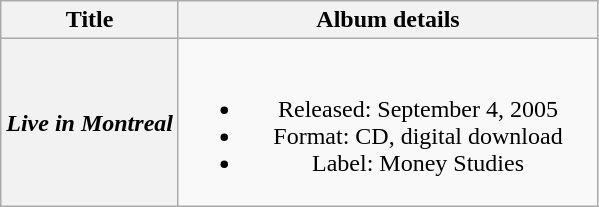<table class="wikitable plainrowheaders" style="text-align:center;">
<tr>
<th scope="col" style="width:12m;">Title</th>
<th scope="col" style="width:17em;">Album details</th>
</tr>
<tr>
<th scope="row"><em>Live in Montreal</em></th>
<td><br><ul><li>Released: September 4, 2005</li><li>Format: CD, digital download</li><li>Label: Money Studies</li></ul></td>
</tr>
</table>
